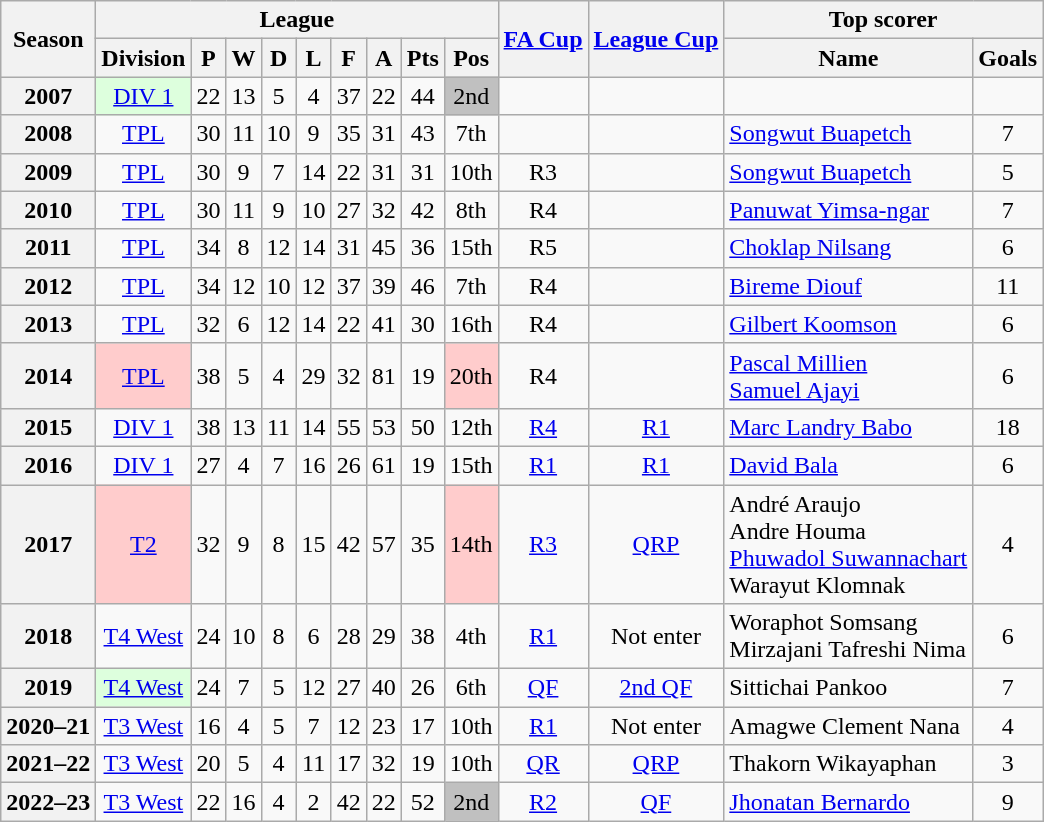<table class="wikitable" style="text-align: center">
<tr>
<th rowspan=2>Season</th>
<th colspan=9>League</th>
<th rowspan=2><a href='#'>FA Cup</a></th>
<th rowspan=2><a href='#'>League Cup</a></th>
<th colspan=2>Top scorer</th>
</tr>
<tr>
<th>Division</th>
<th>P</th>
<th>W</th>
<th>D</th>
<th>L</th>
<th>F</th>
<th>A</th>
<th>Pts</th>
<th>Pos</th>
<th>Name</th>
<th>Goals</th>
</tr>
<tr>
<th>2007</th>
<td bgcolor="#DDFFDD"><a href='#'>DIV 1</a></td>
<td>22</td>
<td>13</td>
<td>5</td>
<td>4</td>
<td>37</td>
<td>22</td>
<td>44</td>
<td bgcolor=silver>2nd</td>
<td></td>
<td></td>
<td></td>
<td></td>
</tr>
<tr>
<th>2008</th>
<td><a href='#'>TPL</a></td>
<td>30</td>
<td>11</td>
<td>10</td>
<td>9</td>
<td>35</td>
<td>31</td>
<td>43</td>
<td>7th</td>
<td></td>
<td></td>
<td align="left"> <a href='#'>Songwut Buapetch</a></td>
<td>7</td>
</tr>
<tr>
<th>2009</th>
<td><a href='#'>TPL</a></td>
<td>30</td>
<td>9</td>
<td>7</td>
<td>14</td>
<td>22</td>
<td>31</td>
<td>31</td>
<td>10th</td>
<td>R3</td>
<td></td>
<td align="left"> <a href='#'>Songwut Buapetch</a></td>
<td>5</td>
</tr>
<tr>
<th>2010</th>
<td><a href='#'>TPL</a></td>
<td>30</td>
<td>11</td>
<td>9</td>
<td>10</td>
<td>27</td>
<td>32</td>
<td>42</td>
<td>8th</td>
<td>R4</td>
<td></td>
<td align="left"> <a href='#'>Panuwat Yimsa-ngar</a></td>
<td>7</td>
</tr>
<tr>
<th>2011</th>
<td><a href='#'>TPL</a></td>
<td>34</td>
<td>8</td>
<td>12</td>
<td>14</td>
<td>31</td>
<td>45</td>
<td>36</td>
<td>15th</td>
<td>R5</td>
<td></td>
<td align="left"> <a href='#'>Choklap Nilsang</a></td>
<td>6</td>
</tr>
<tr>
<th>2012</th>
<td><a href='#'>TPL</a></td>
<td>34</td>
<td>12</td>
<td>10</td>
<td>12</td>
<td>37</td>
<td>39</td>
<td>46</td>
<td>7th</td>
<td>R4</td>
<td></td>
<td align="left"> <a href='#'>Bireme Diouf</a></td>
<td>11</td>
</tr>
<tr>
<th>2013</th>
<td><a href='#'>TPL</a></td>
<td>32</td>
<td>6</td>
<td>12</td>
<td>14</td>
<td>22</td>
<td>41</td>
<td>30</td>
<td>16th</td>
<td>R4</td>
<td></td>
<td align="left"> <a href='#'>Gilbert Koomson</a></td>
<td>6</td>
</tr>
<tr>
<th>2014</th>
<td bgcolor="#FFCCCC"><a href='#'>TPL</a></td>
<td>38</td>
<td>5</td>
<td>4</td>
<td>29</td>
<td>32</td>
<td>81</td>
<td>19</td>
<td bgcolor="#FFCCCC">20th</td>
<td>R4</td>
<td></td>
<td align="left"> <a href='#'>Pascal Millien</a><br> <a href='#'>Samuel Ajayi</a></td>
<td>6</td>
</tr>
<tr>
<th>2015</th>
<td><a href='#'>DIV 1</a></td>
<td>38</td>
<td>13</td>
<td>11</td>
<td>14</td>
<td>55</td>
<td>53</td>
<td>50</td>
<td>12th</td>
<td><a href='#'>R4</a></td>
<td><a href='#'>R1</a></td>
<td align="left"> <a href='#'>Marc Landry Babo</a></td>
<td>18</td>
</tr>
<tr>
<th>2016</th>
<td><a href='#'>DIV 1</a></td>
<td>27</td>
<td>4</td>
<td>7</td>
<td>16</td>
<td>26</td>
<td>61</td>
<td>19</td>
<td>15th</td>
<td><a href='#'>R1</a></td>
<td><a href='#'>R1</a></td>
<td align="left"> <a href='#'>David Bala</a></td>
<td>6</td>
</tr>
<tr>
<th>2017</th>
<td bgcolor="#FFCCCC"><a href='#'>T2</a></td>
<td>32</td>
<td>9</td>
<td>8</td>
<td>15</td>
<td>42</td>
<td>57</td>
<td>35</td>
<td bgcolor= "#FFCCCC">14th</td>
<td><a href='#'>R3</a></td>
<td><a href='#'>QRP</a></td>
<td align="left"> André Araujo<br> Andre Houma<br> <a href='#'>Phuwadol Suwannachart</a><br> Warayut Klomnak</td>
<td>4</td>
</tr>
<tr>
<th>2018</th>
<td><a href='#'>T4 West</a></td>
<td>24</td>
<td>10</td>
<td>8</td>
<td>6</td>
<td>28</td>
<td>29</td>
<td>38</td>
<td>4th</td>
<td><a href='#'>R1</a></td>
<td>Not enter</td>
<td align="left"> Woraphot Somsang<br> Mirzajani Tafreshi Nima</td>
<td>6</td>
</tr>
<tr>
<th>2019</th>
<td bgcolor="#DDFFDD"><a href='#'>T4 West</a></td>
<td>24</td>
<td>7</td>
<td>5</td>
<td>12</td>
<td>27</td>
<td>40</td>
<td>26</td>
<td>6th</td>
<td><a href='#'>QF</a></td>
<td><a href='#'>2nd QF</a></td>
<td align="left"> Sittichai Pankoo</td>
<td>7</td>
</tr>
<tr>
<th>2020–21</th>
<td><a href='#'>T3 West</a></td>
<td>16</td>
<td>4</td>
<td>5</td>
<td>7</td>
<td>12</td>
<td>23</td>
<td>17</td>
<td>10th</td>
<td><a href='#'>R1</a></td>
<td>Not enter</td>
<td align="left"> Amagwe Clement Nana</td>
<td>4</td>
</tr>
<tr>
<th>2021–22</th>
<td><a href='#'>T3 West</a></td>
<td>20</td>
<td>5</td>
<td>4</td>
<td>11</td>
<td>17</td>
<td>32</td>
<td>19</td>
<td>10th</td>
<td><a href='#'>QR</a></td>
<td><a href='#'>QRP</a></td>
<td align="left"> Thakorn Wikayaphan</td>
<td>3</td>
</tr>
<tr>
<th>2022–23</th>
<td><a href='#'>T3 West</a></td>
<td>22</td>
<td>16</td>
<td>4</td>
<td>2</td>
<td>42</td>
<td>22</td>
<td>52</td>
<td bgcolor=silver>2nd</td>
<td><a href='#'>R2</a></td>
<td><a href='#'>QF</a></td>
<td align="left"> <a href='#'>Jhonatan Bernardo</a></td>
<td>9</td>
</tr>
</table>
